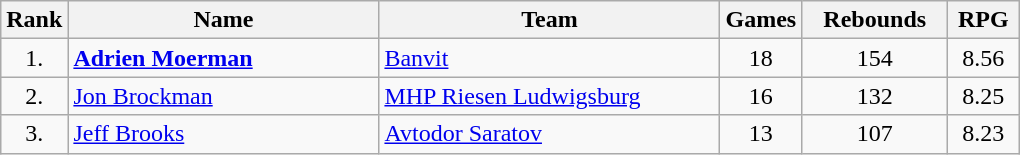<table class="wikitable sortable" style="text-align: center;">
<tr>
<th>Rank</th>
<th width=200>Name</th>
<th width=220>Team</th>
<th>Games</th>
<th width=90>Rebounds</th>
<th width=40>RPG</th>
</tr>
<tr>
<td>1.</td>
<td align="left"> <strong><a href='#'>Adrien Moerman</a></strong></td>
<td align="left"> <a href='#'>Banvit</a></td>
<td>18</td>
<td>154</td>
<td>8.56</td>
</tr>
<tr>
<td>2.</td>
<td align="left"> <a href='#'>Jon Brockman</a></td>
<td align="left"> <a href='#'>MHP Riesen Ludwigsburg</a></td>
<td>16</td>
<td>132</td>
<td>8.25</td>
</tr>
<tr>
<td>3.</td>
<td align="left"> <a href='#'>Jeff Brooks</a></td>
<td align="left"> <a href='#'>Avtodor Saratov</a></td>
<td>13</td>
<td>107</td>
<td>8.23</td>
</tr>
</table>
